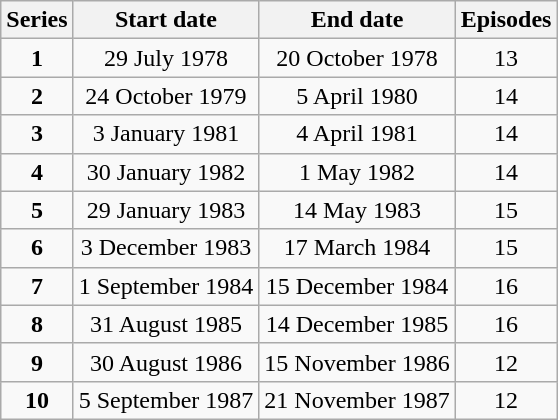<table class="wikitable" style="text-align:center;">
<tr>
<th>Series</th>
<th>Start date</th>
<th>End date</th>
<th>Episodes</th>
</tr>
<tr>
<td><strong>1</strong></td>
<td>29 July 1978</td>
<td>20 October 1978</td>
<td>13</td>
</tr>
<tr>
<td><strong>2</strong></td>
<td>24 October 1979</td>
<td>5 April 1980</td>
<td>14</td>
</tr>
<tr>
<td><strong>3</strong></td>
<td>3 January 1981</td>
<td>4 April 1981</td>
<td>14</td>
</tr>
<tr>
<td><strong>4</strong></td>
<td>30 January 1982</td>
<td>1 May 1982</td>
<td>14</td>
</tr>
<tr>
<td><strong>5</strong></td>
<td>29 January 1983</td>
<td>14 May 1983</td>
<td>15</td>
</tr>
<tr>
<td><strong>6</strong></td>
<td>3 December 1983</td>
<td>17 March 1984</td>
<td>15</td>
</tr>
<tr>
<td><strong>7</strong></td>
<td>1 September 1984</td>
<td>15 December 1984</td>
<td>16</td>
</tr>
<tr>
<td><strong>8</strong></td>
<td>31 August 1985</td>
<td>14 December 1985</td>
<td>16</td>
</tr>
<tr>
<td><strong>9</strong></td>
<td>30 August 1986</td>
<td>15 November 1986</td>
<td>12</td>
</tr>
<tr>
<td><strong>10</strong></td>
<td>5 September 1987</td>
<td>21 November 1987</td>
<td>12</td>
</tr>
</table>
